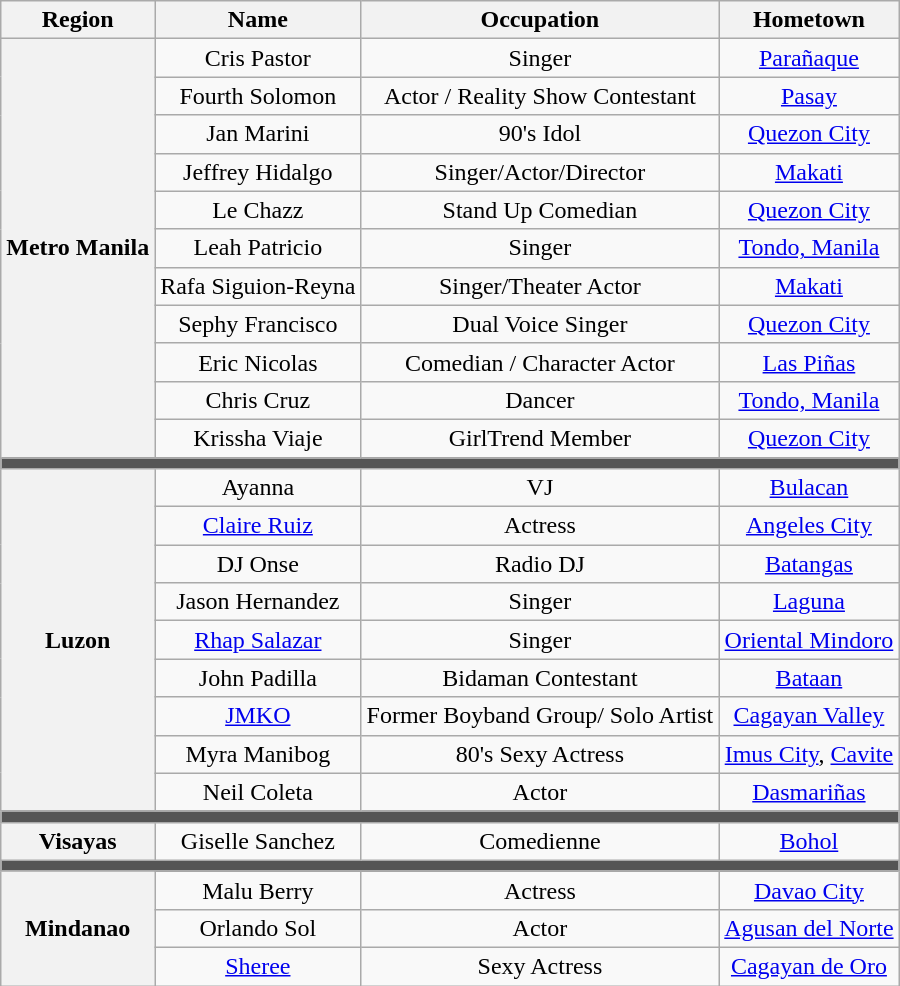<table class="wikitable plainrowheaders" style="text-align:center;">
<tr>
<th>Region</th>
<th>Name</th>
<th>Occupation</th>
<th>Hometown</th>
</tr>
<tr>
<th rowspan="11">Metro Manila</th>
<td>Cris Pastor</td>
<td>Singer</td>
<td><a href='#'>Parañaque</a></td>
</tr>
<tr>
<td>Fourth Solomon</td>
<td>Actor / Reality Show Contestant</td>
<td><a href='#'>Pasay</a></td>
</tr>
<tr>
<td>Jan Marini</td>
<td>90's Idol</td>
<td><a href='#'>Quezon City</a></td>
</tr>
<tr>
<td>Jeffrey Hidalgo</td>
<td>Singer/Actor/Director</td>
<td><a href='#'>Makati</a></td>
</tr>
<tr>
<td>Le Chazz</td>
<td>Stand Up Comedian</td>
<td><a href='#'>Quezon City</a></td>
</tr>
<tr>
<td>Leah Patricio</td>
<td>Singer</td>
<td><a href='#'>Tondo, Manila</a></td>
</tr>
<tr>
<td>Rafa Siguion-Reyna</td>
<td>Singer/Theater Actor</td>
<td><a href='#'>Makati</a></td>
</tr>
<tr>
<td>Sephy Francisco</td>
<td>Dual Voice Singer</td>
<td><a href='#'>Quezon City</a></td>
</tr>
<tr>
<td>Eric Nicolas</td>
<td>Comedian / Character Actor</td>
<td><a href='#'>Las Piñas</a></td>
</tr>
<tr>
<td>Chris Cruz</td>
<td>Dancer</td>
<td><a href='#'>Tondo, Manila</a></td>
</tr>
<tr>
<td>Krissha Viaje</td>
<td>GirlTrend Member</td>
<td><a href='#'>Quezon City</a></td>
</tr>
<tr>
<th colspan="12" style="background:#555;"></th>
</tr>
<tr>
<th rowspan="9">Luzon</th>
<td>Ayanna</td>
<td>VJ</td>
<td><a href='#'>Bulacan</a></td>
</tr>
<tr>
<td><a href='#'>Claire Ruiz</a></td>
<td>Actress</td>
<td><a href='#'>Angeles City</a></td>
</tr>
<tr>
<td>DJ Onse</td>
<td>Radio DJ</td>
<td><a href='#'>Batangas</a></td>
</tr>
<tr>
<td>Jason Hernandez</td>
<td>Singer</td>
<td><a href='#'>Laguna</a></td>
</tr>
<tr>
<td><a href='#'>Rhap Salazar</a></td>
<td>Singer</td>
<td><a href='#'>Oriental Mindoro</a></td>
</tr>
<tr>
<td>John Padilla</td>
<td>Bidaman Contestant</td>
<td><a href='#'>Bataan</a></td>
</tr>
<tr>
<td><a href='#'>JMKO</a></td>
<td>Former Boyband Group/ Solo Artist</td>
<td><a href='#'>Cagayan Valley</a></td>
</tr>
<tr>
<td>Myra Manibog</td>
<td>80's Sexy Actress</td>
<td><a href='#'>Imus City</a>, <a href='#'>Cavite</a></td>
</tr>
<tr>
<td>Neil Coleta</td>
<td>Actor</td>
<td><a href='#'>Dasmariñas</a></td>
</tr>
<tr>
<th colspan="12" style="background:#555;"></th>
</tr>
<tr>
<th rowspan="1">Visayas</th>
<td>Giselle Sanchez</td>
<td>Comedienne</td>
<td><a href='#'>Bohol</a></td>
</tr>
<tr>
<th colspan="12" style="background:#555;"></th>
</tr>
<tr>
<th rowspan="3">Mindanao</th>
<td>Malu Berry</td>
<td>Actress</td>
<td><a href='#'>Davao City</a></td>
</tr>
<tr>
<td>Orlando Sol</td>
<td>Actor</td>
<td><a href='#'>Agusan del Norte</a></td>
</tr>
<tr>
<td><a href='#'>Sheree</a></td>
<td>Sexy Actress</td>
<td><a href='#'>Cagayan de Oro</a></td>
</tr>
</table>
